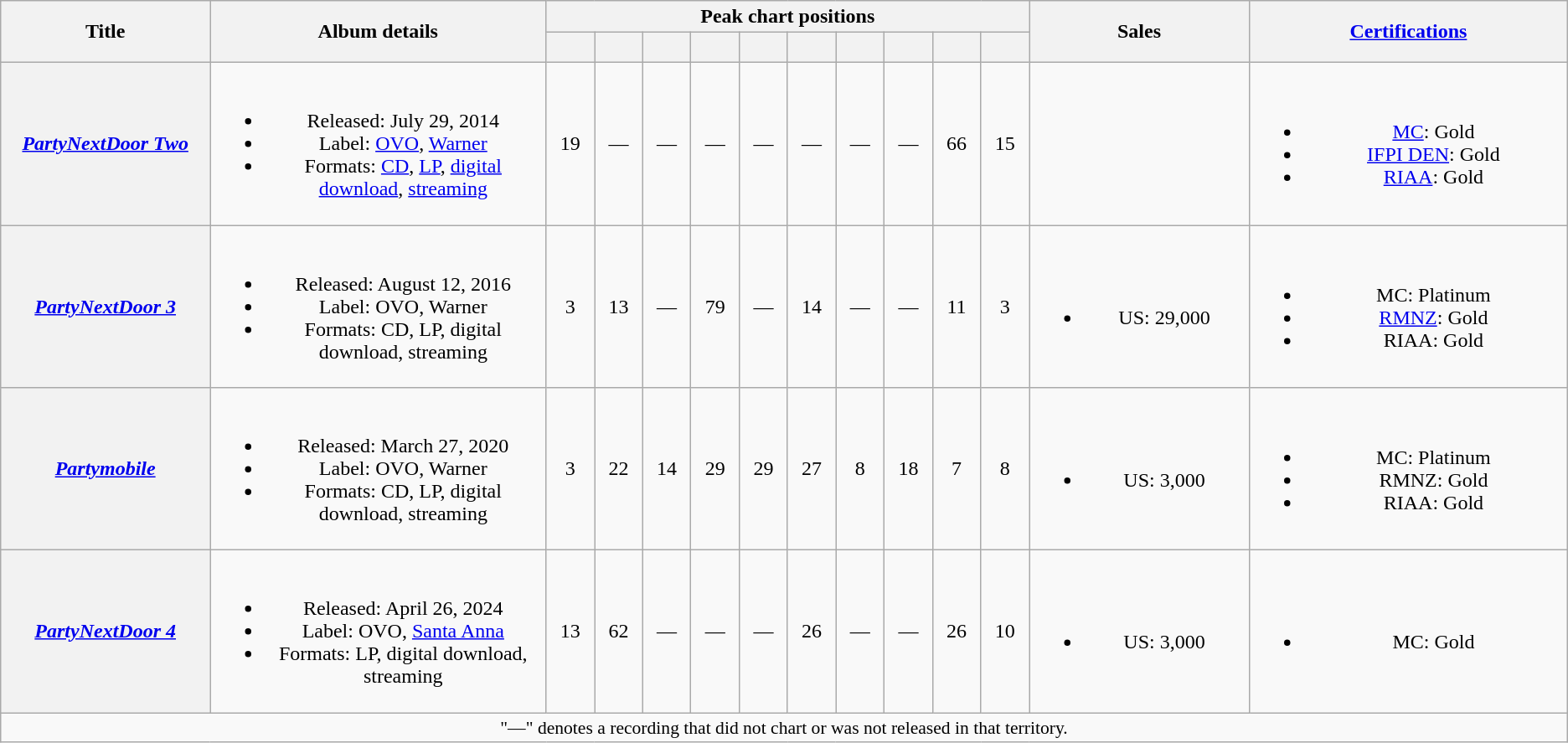<table class="wikitable plainrowheaders" style="text-align:center;" border="1">
<tr>
<th scope="col" rowspan="2" style="width:11em;">Title</th>
<th scope="col" rowspan="2" style="width:19em;">Album details</th>
<th scope="col" colspan="10">Peak chart positions</th>
<th scope="col" rowspan="2" style="width:12em;">Sales</th>
<th scope="col" rowspan="2" style="width:18em;"><a href='#'>Certifications</a></th>
</tr>
<tr>
<th scope="col" style="width:2.5em;font-size:90%;"><a href='#'></a><br></th>
<th scope="col" style="width:2.5em;font-size:90%;"><a href='#'></a><br></th>
<th scope="col" style="width:2.5em;font-size:90%;"><a href='#'></a><br></th>
<th scope="col" style="width:2.5em;font-size:90%;"><a href='#'></a><br></th>
<th scope="col" style="width:2.5em;font-size:90%;"><a href='#'></a><br></th>
<th scope="col" style="width:2.5em;font-size:90%;"><a href='#'></a><br></th>
<th scope="col" style="width:2.5em;font-size:90%;"><a href='#'></a><br></th>
<th scope="col" style="width:2.5em;font-size:90%;"><a href='#'></a><br></th>
<th scope="col" style="width:2.5em;font-size:90%;"><a href='#'></a><br></th>
<th scope="col" style="width:2.5em;font-size:90%;"><a href='#'></a><br></th>
</tr>
<tr>
<th scope="row"><em><a href='#'>PartyNextDoor Two</a></em></th>
<td><br><ul><li>Released: July 29, 2014</li><li>Label: <a href='#'>OVO</a>, <a href='#'>Warner</a></li><li>Formats: <a href='#'>CD</a>, <a href='#'>LP</a>, <a href='#'>digital download</a>, <a href='#'>streaming</a></li></ul></td>
<td>19</td>
<td>—</td>
<td>—</td>
<td>—</td>
<td>—</td>
<td>—</td>
<td>—</td>
<td>—</td>
<td>66</td>
<td>15</td>
<td></td>
<td><br><ul><li><a href='#'>MC</a>: Gold</li><li><a href='#'>IFPI DEN</a>: Gold</li><li><a href='#'>RIAA</a>: Gold</li></ul></td>
</tr>
<tr>
<th scope="row"><em><a href='#'>PartyNextDoor 3</a></em></th>
<td><br><ul><li>Released: August 12, 2016</li><li>Label: OVO, Warner</li><li>Formats: CD, LP, digital download, streaming</li></ul></td>
<td>3</td>
<td>13</td>
<td>—</td>
<td>79</td>
<td>—</td>
<td>14</td>
<td>—</td>
<td>—</td>
<td>11</td>
<td>3</td>
<td><br><ul><li>US: 29,000</li></ul></td>
<td><br><ul><li>MC: Platinum</li><li><a href='#'>RMNZ</a>: Gold</li><li>RIAA: Gold</li></ul></td>
</tr>
<tr>
<th scope="row"><em><a href='#'>Partymobile</a></em></th>
<td><br><ul><li>Released: March 27, 2020</li><li>Label: OVO, Warner</li><li>Formats: CD, LP, digital download, streaming</li></ul></td>
<td>3</td>
<td>22</td>
<td>14</td>
<td>29</td>
<td>29</td>
<td>27</td>
<td>8</td>
<td>18</td>
<td>7</td>
<td>8</td>
<td><br><ul><li>US: 3,000</li></ul></td>
<td><br><ul><li>MC: Platinum</li><li>RMNZ: Gold</li><li>RIAA: Gold</li></ul></td>
</tr>
<tr>
<th scope="row"><em><a href='#'>PartyNextDoor 4</a></em></th>
<td><br><ul><li>Released: April 26, 2024</li><li>Label: OVO, <a href='#'>Santa Anna</a></li><li>Formats: LP, digital download, streaming</li></ul></td>
<td>13</td>
<td>62</td>
<td>—</td>
<td>—</td>
<td>—</td>
<td>26</td>
<td>—</td>
<td>—</td>
<td>26</td>
<td>10</td>
<td><br><ul><li>US: 3,000</li></ul></td>
<td><br><ul><li>MC: Gold</li></ul></td>
</tr>
<tr>
<td colspan="14" style="font-size:90%">"—" denotes a recording that did not chart or was not released in that territory.</td>
</tr>
</table>
